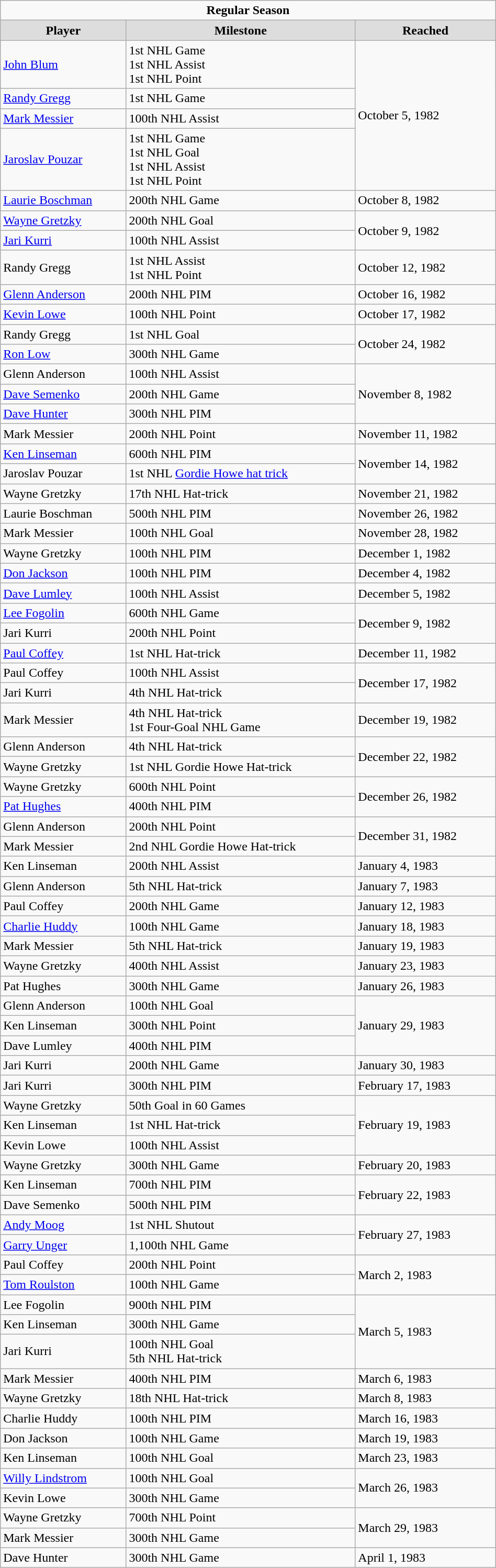<table class="wikitable" style="width:50%;">
<tr>
<td colspan="10" style="text-align:center;"><strong>Regular Season</strong></td>
</tr>
<tr style="text-align:center; background:#ddd;">
<td><strong>Player</strong></td>
<td><strong>Milestone</strong></td>
<td><strong>Reached</strong></td>
</tr>
<tr>
<td><a href='#'>John Blum</a></td>
<td>1st NHL Game<br>1st NHL Assist<br>1st NHL Point</td>
<td rowspan="4">October 5, 1982</td>
</tr>
<tr>
<td><a href='#'>Randy Gregg</a></td>
<td>1st NHL Game</td>
</tr>
<tr>
<td><a href='#'>Mark Messier</a></td>
<td>100th NHL Assist</td>
</tr>
<tr>
<td><a href='#'>Jaroslav Pouzar</a></td>
<td>1st NHL Game<br>1st NHL Goal<br>1st NHL Assist<br>1st NHL Point</td>
</tr>
<tr>
<td><a href='#'>Laurie Boschman</a></td>
<td>200th NHL Game</td>
<td>October 8, 1982</td>
</tr>
<tr>
<td><a href='#'>Wayne Gretzky</a></td>
<td>200th NHL Goal</td>
<td rowspan="2">October 9, 1982</td>
</tr>
<tr>
<td><a href='#'>Jari Kurri</a></td>
<td>100th NHL Assist</td>
</tr>
<tr>
<td>Randy Gregg</td>
<td>1st NHL Assist<br>1st NHL Point</td>
<td>October 12, 1982</td>
</tr>
<tr>
<td><a href='#'>Glenn Anderson</a></td>
<td>200th NHL PIM</td>
<td>October 16, 1982</td>
</tr>
<tr>
<td><a href='#'>Kevin Lowe</a></td>
<td>100th NHL Point</td>
<td>October 17, 1982</td>
</tr>
<tr>
<td>Randy Gregg</td>
<td>1st NHL Goal</td>
<td rowspan="2">October 24, 1982</td>
</tr>
<tr>
<td><a href='#'>Ron Low</a></td>
<td>300th NHL Game</td>
</tr>
<tr>
<td>Glenn Anderson</td>
<td>100th NHL Assist</td>
<td rowspan="3">November 8, 1982</td>
</tr>
<tr>
<td><a href='#'>Dave Semenko</a></td>
<td>200th NHL Game</td>
</tr>
<tr>
<td><a href='#'>Dave Hunter</a></td>
<td>300th NHL PIM</td>
</tr>
<tr>
<td>Mark Messier</td>
<td>200th NHL Point</td>
<td>November 11, 1982</td>
</tr>
<tr>
<td><a href='#'>Ken Linseman</a></td>
<td>600th NHL PIM</td>
<td rowspan="2">November 14, 1982</td>
</tr>
<tr>
<td>Jaroslav Pouzar</td>
<td>1st NHL <a href='#'>Gordie Howe hat trick</a></td>
</tr>
<tr>
<td>Wayne Gretzky</td>
<td>17th NHL Hat-trick</td>
<td>November 21, 1982</td>
</tr>
<tr>
<td>Laurie Boschman</td>
<td>500th NHL PIM</td>
<td>November 26, 1982</td>
</tr>
<tr>
<td>Mark Messier</td>
<td>100th NHL Goal</td>
<td>November 28, 1982</td>
</tr>
<tr>
<td>Wayne Gretzky</td>
<td>100th NHL PIM</td>
<td>December 1, 1982</td>
</tr>
<tr>
<td><a href='#'>Don Jackson</a></td>
<td>100th NHL PIM</td>
<td>December 4, 1982</td>
</tr>
<tr>
<td><a href='#'>Dave Lumley</a></td>
<td>100th NHL Assist</td>
<td>December 5, 1982</td>
</tr>
<tr>
<td><a href='#'>Lee Fogolin</a></td>
<td>600th NHL Game</td>
<td rowspan="2">December 9, 1982</td>
</tr>
<tr>
<td>Jari Kurri</td>
<td>200th NHL Point</td>
</tr>
<tr>
<td><a href='#'>Paul Coffey</a></td>
<td>1st NHL Hat-trick</td>
<td>December 11, 1982</td>
</tr>
<tr>
<td>Paul Coffey</td>
<td>100th NHL Assist</td>
<td rowspan="2">December 17, 1982</td>
</tr>
<tr>
<td>Jari Kurri</td>
<td>4th NHL Hat-trick</td>
</tr>
<tr>
<td>Mark Messier</td>
<td>4th NHL Hat-trick<br>1st Four-Goal NHL Game</td>
<td>December 19, 1982</td>
</tr>
<tr>
<td>Glenn Anderson</td>
<td>4th NHL Hat-trick</td>
<td rowspan="2">December 22, 1982</td>
</tr>
<tr>
<td>Wayne Gretzky</td>
<td>1st NHL Gordie Howe Hat-trick</td>
</tr>
<tr>
<td>Wayne Gretzky</td>
<td>600th NHL Point</td>
<td rowspan="2">December 26, 1982</td>
</tr>
<tr>
<td><a href='#'>Pat Hughes</a></td>
<td>400th NHL PIM</td>
</tr>
<tr>
<td>Glenn Anderson</td>
<td>200th NHL Point</td>
<td rowspan="2">December 31, 1982</td>
</tr>
<tr>
<td>Mark Messier</td>
<td>2nd NHL Gordie Howe Hat-trick</td>
</tr>
<tr>
<td>Ken Linseman</td>
<td>200th NHL Assist</td>
<td>January 4, 1983</td>
</tr>
<tr>
<td>Glenn Anderson</td>
<td>5th NHL Hat-trick</td>
<td>January 7, 1983</td>
</tr>
<tr>
<td>Paul Coffey</td>
<td>200th NHL Game</td>
<td>January 12, 1983</td>
</tr>
<tr>
<td><a href='#'>Charlie Huddy</a></td>
<td>100th NHL Game</td>
<td>January 18, 1983</td>
</tr>
<tr>
<td>Mark Messier</td>
<td>5th NHL Hat-trick</td>
<td>January 19, 1983</td>
</tr>
<tr>
<td>Wayne Gretzky</td>
<td>400th NHL Assist</td>
<td>January 23, 1983</td>
</tr>
<tr>
<td>Pat Hughes</td>
<td>300th NHL Game</td>
<td>January 26, 1983</td>
</tr>
<tr>
<td>Glenn Anderson</td>
<td>100th NHL Goal</td>
<td rowspan="3">January 29, 1983</td>
</tr>
<tr>
<td>Ken Linseman</td>
<td>300th NHL Point</td>
</tr>
<tr>
<td>Dave Lumley</td>
<td>400th NHL PIM</td>
</tr>
<tr>
<td>Jari Kurri</td>
<td>200th NHL Game</td>
<td>January 30, 1983</td>
</tr>
<tr>
<td>Jari Kurri</td>
<td>300th NHL PIM</td>
<td>February 17, 1983</td>
</tr>
<tr>
<td>Wayne Gretzky</td>
<td>50th Goal in 60 Games</td>
<td rowspan="3">February 19, 1983</td>
</tr>
<tr>
<td>Ken Linseman</td>
<td>1st NHL Hat-trick</td>
</tr>
<tr>
<td>Kevin Lowe</td>
<td>100th NHL Assist</td>
</tr>
<tr>
<td>Wayne Gretzky</td>
<td>300th NHL Game</td>
<td>February 20, 1983</td>
</tr>
<tr>
<td>Ken Linseman</td>
<td>700th NHL PIM</td>
<td rowspan="2">February 22, 1983</td>
</tr>
<tr>
<td>Dave Semenko</td>
<td>500th NHL PIM</td>
</tr>
<tr>
<td><a href='#'>Andy Moog</a></td>
<td>1st NHL Shutout</td>
<td rowspan="2">February 27, 1983</td>
</tr>
<tr>
<td><a href='#'>Garry Unger</a></td>
<td>1,100th NHL Game</td>
</tr>
<tr>
<td>Paul Coffey</td>
<td>200th NHL Point</td>
<td rowspan="2">March 2, 1983</td>
</tr>
<tr>
<td><a href='#'>Tom Roulston</a></td>
<td>100th NHL Game</td>
</tr>
<tr>
<td>Lee Fogolin</td>
<td>900th NHL PIM</td>
<td rowspan="3">March 5, 1983</td>
</tr>
<tr>
<td>Ken Linseman</td>
<td>300th NHL Game</td>
</tr>
<tr>
<td>Jari Kurri</td>
<td>100th NHL Goal<br>5th NHL Hat-trick</td>
</tr>
<tr>
<td>Mark Messier</td>
<td>400th NHL PIM</td>
<td>March 6, 1983</td>
</tr>
<tr>
<td>Wayne Gretzky</td>
<td>18th NHL Hat-trick</td>
<td>March 8, 1983</td>
</tr>
<tr>
<td>Charlie Huddy</td>
<td>100th NHL PIM</td>
<td>March 16, 1983</td>
</tr>
<tr>
<td>Don Jackson</td>
<td>100th NHL Game</td>
<td>March 19, 1983</td>
</tr>
<tr>
<td>Ken Linseman</td>
<td>100th NHL Goal</td>
<td>March 23, 1983</td>
</tr>
<tr>
<td><a href='#'>Willy Lindstrom</a></td>
<td>100th NHL Goal</td>
<td rowspan="2">March 26, 1983</td>
</tr>
<tr>
<td>Kevin Lowe</td>
<td>300th NHL Game</td>
</tr>
<tr>
<td>Wayne Gretzky</td>
<td>700th NHL Point</td>
<td rowspan="2">March 29, 1983</td>
</tr>
<tr>
<td>Mark Messier</td>
<td>300th NHL Game</td>
</tr>
<tr>
<td>Dave Hunter</td>
<td>300th NHL Game</td>
<td>April 1, 1983</td>
</tr>
</table>
